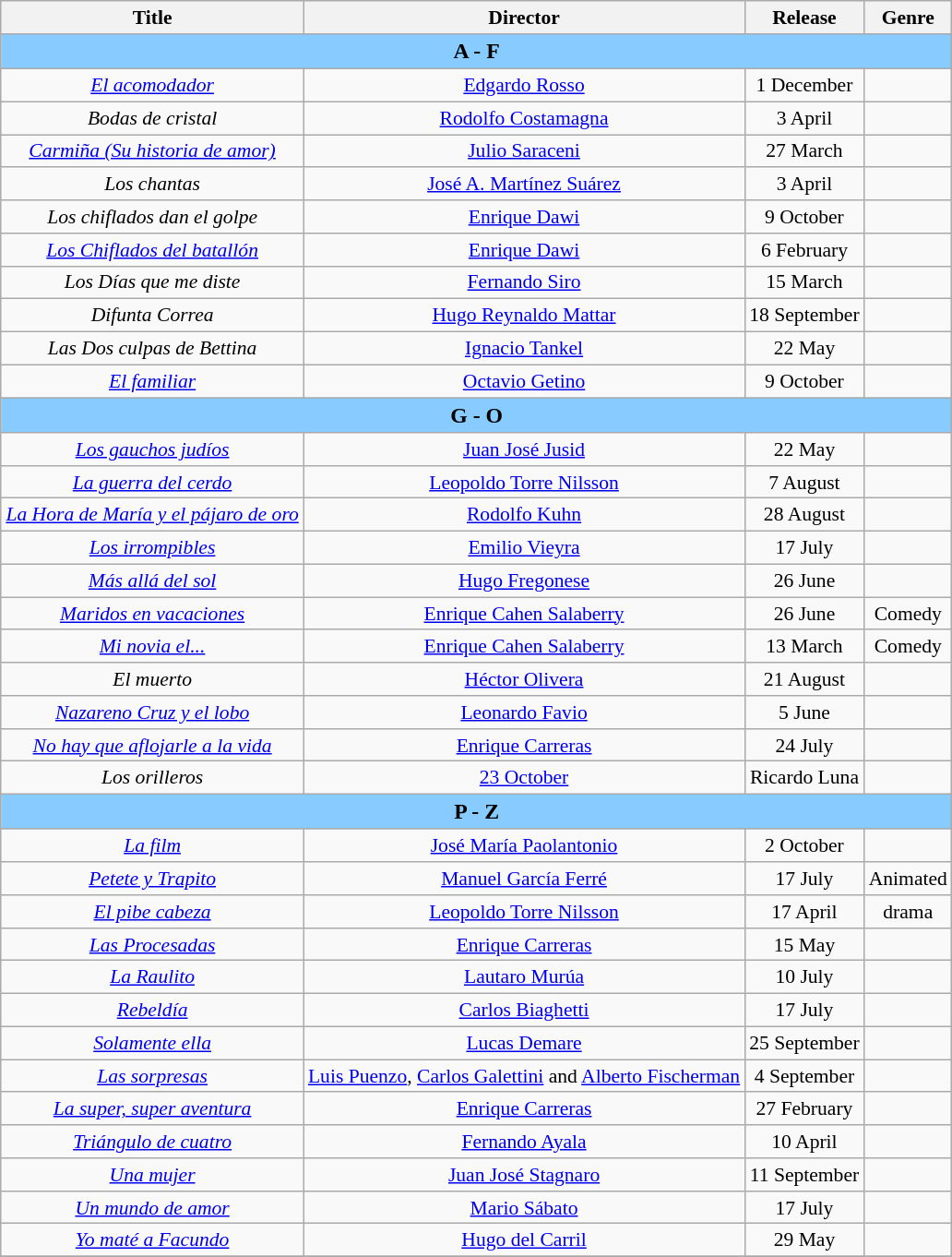<table class="wikitable" style="margin:1em 0 1em 1em; text-align: center; font-size: 90%;">
<tr>
<th scope="col">Title</th>
<th scope="col">Director</th>
<th scope="col">Release</th>
<th scope="col">Genre</th>
</tr>
<tr>
<th colspan="4" style="background-color:#88ccff; font-size:110%;"><strong>A  -  F</strong></th>
</tr>
<tr>
<td><em><a href='#'>El acomodador</a></em></td>
<td><a href='#'>Edgardo Rosso</a></td>
<td>1 December</td>
<td></td>
</tr>
<tr>
<td><em>Bodas de cristal</em></td>
<td><a href='#'>Rodolfo Costamagna</a></td>
<td>3 April</td>
<td></td>
</tr>
<tr>
<td><em><a href='#'>Carmiña (Su historia de amor)</a></em></td>
<td><a href='#'>Julio Saraceni</a></td>
<td>27 March</td>
<td></td>
</tr>
<tr>
<td><em>Los chantas</em></td>
<td><a href='#'>José A. Martínez Suárez</a></td>
<td>3 April</td>
<td></td>
</tr>
<tr>
<td><em>Los chiflados dan el golpe</em></td>
<td><a href='#'>Enrique Dawi</a></td>
<td>9 October</td>
<td></td>
</tr>
<tr>
<td><em><a href='#'>Los Chiflados del batallón</a></em></td>
<td><a href='#'>Enrique Dawi</a></td>
<td>6 February</td>
<td></td>
</tr>
<tr>
<td><em>Los Días que me diste</em></td>
<td><a href='#'>Fernando Siro</a></td>
<td>15 March</td>
<td></td>
</tr>
<tr>
<td><em>Difunta Correa</em></td>
<td><a href='#'>Hugo Reynaldo Mattar</a></td>
<td>18 September</td>
<td></td>
</tr>
<tr>
<td><em>Las Dos culpas de Bettina</em></td>
<td><a href='#'>Ignacio Tankel</a></td>
<td>22 May</td>
<td></td>
</tr>
<tr>
<td><em><a href='#'>El familiar</a></em></td>
<td><a href='#'>Octavio Getino</a></td>
<td>9 October</td>
<td></td>
</tr>
<tr>
<th colspan="4" style="background-color:#88ccff; font-size:110%;"><strong>G  -  O</strong></th>
</tr>
<tr>
<td><em><a href='#'>Los gauchos judíos</a></em></td>
<td><a href='#'>Juan José Jusid</a></td>
<td>22 May</td>
<td></td>
</tr>
<tr>
<td><em><a href='#'>La guerra del cerdo</a></em></td>
<td><a href='#'>Leopoldo Torre Nilsson</a></td>
<td>7 August</td>
<td></td>
</tr>
<tr>
<td><em><a href='#'>La Hora de María y el pájaro de oro</a></em></td>
<td><a href='#'>Rodolfo Kuhn</a></td>
<td>28 August</td>
<td></td>
</tr>
<tr>
<td><em><a href='#'>Los irrompibles</a></em></td>
<td><a href='#'>Emilio Vieyra</a></td>
<td>17 July</td>
<td></td>
</tr>
<tr>
<td><em><a href='#'>Más allá del sol</a></em></td>
<td><a href='#'>Hugo Fregonese</a></td>
<td>26 June</td>
<td></td>
</tr>
<tr>
<td><em><a href='#'>Maridos en vacaciones</a></em></td>
<td><a href='#'>Enrique Cahen Salaberry</a></td>
<td>26 June</td>
<td>Comedy</td>
</tr>
<tr>
<td><em><a href='#'>Mi novia el...</a></em></td>
<td><a href='#'>Enrique Cahen Salaberry</a></td>
<td>13 March</td>
<td>Comedy</td>
</tr>
<tr>
<td><em>El muerto</em></td>
<td><a href='#'>Héctor Olivera</a></td>
<td>21 August</td>
<td></td>
</tr>
<tr>
<td><em><a href='#'>Nazareno Cruz y el lobo</a></em></td>
<td><a href='#'>Leonardo Favio</a></td>
<td>5 June</td>
<td></td>
</tr>
<tr>
<td><em><a href='#'>No hay que aflojarle a la vida</a></em></td>
<td><a href='#'>Enrique Carreras</a></td>
<td>24 July</td>
<td></td>
</tr>
<tr>
<td><em>Los orilleros</em></td>
<td><a href='#'>23 October</a></td>
<td>Ricardo Luna</td>
<td></td>
</tr>
<tr>
<th colspan="4" style="background-color:#88ccff; font-size:110%;"><strong>P  -  Z</strong></th>
</tr>
<tr>
<td><em><a href='#'>La film</a></em></td>
<td><a href='#'>José María Paolantonio</a></td>
<td>2 October</td>
<td></td>
</tr>
<tr>
<td><em><a href='#'>Petete y Trapito</a></em></td>
<td><a href='#'>Manuel García Ferré</a></td>
<td>17 July</td>
<td>Animated</td>
</tr>
<tr>
<td><em><a href='#'>El pibe cabeza</a></em></td>
<td><a href='#'>Leopoldo Torre Nilsson</a></td>
<td>17 April</td>
<td>drama</td>
</tr>
<tr>
<td><em><a href='#'>Las Procesadas</a></em></td>
<td><a href='#'>Enrique Carreras</a></td>
<td>15 May</td>
<td></td>
</tr>
<tr>
<td><em><a href='#'>La Raulito</a></em></td>
<td><a href='#'>Lautaro Murúa</a></td>
<td>10 July</td>
<td></td>
</tr>
<tr>
<td><em><a href='#'>Rebeldía</a></em></td>
<td><a href='#'>Carlos Biaghetti</a></td>
<td>17 July</td>
<td></td>
</tr>
<tr>
<td><em><a href='#'>Solamente ella</a></em></td>
<td><a href='#'>Lucas Demare</a></td>
<td>25 September</td>
<td></td>
</tr>
<tr>
<td><em><a href='#'>Las sorpresas</a></em></td>
<td><a href='#'>Luis Puenzo</a>, <a href='#'>Carlos Galettini</a> and <a href='#'>Alberto Fischerman</a></td>
<td>4 September</td>
<td></td>
</tr>
<tr>
<td><em><a href='#'>La super, super aventura</a></em></td>
<td><a href='#'>Enrique Carreras</a></td>
<td>27 February</td>
<td></td>
</tr>
<tr>
<td><em><a href='#'>Triángulo de cuatro</a></em></td>
<td><a href='#'>Fernando Ayala</a></td>
<td>10 April</td>
<td></td>
</tr>
<tr>
<td><em><a href='#'>Una mujer</a></em></td>
<td><a href='#'>Juan José Stagnaro</a></td>
<td>11 September</td>
<td></td>
</tr>
<tr>
<td><em><a href='#'>Un mundo de amor</a></em></td>
<td><a href='#'>Mario Sábato</a></td>
<td>17 July</td>
<td></td>
</tr>
<tr>
<td><em><a href='#'>Yo maté a Facundo</a></em></td>
<td><a href='#'>Hugo del Carril</a></td>
<td>29 May</td>
<td></td>
</tr>
<tr>
</tr>
</table>
